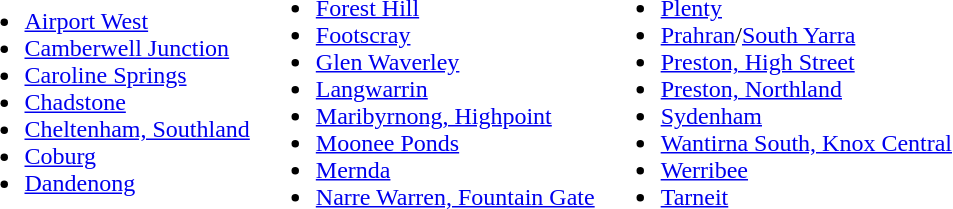<table>
<tr>
<td><br><ul><li><a href='#'>Airport West</a></li><li><a href='#'>Camberwell Junction</a></li><li><a href='#'>Caroline Springs</a></li><li><a href='#'>Chadstone</a></li><li><a href='#'>Cheltenham, Southland</a></li><li><a href='#'>Coburg</a></li><li><a href='#'>Dandenong</a></li></ul></td>
<td><br><ul><li><a href='#'>Forest Hill</a></li><li><a href='#'>Footscray</a></li><li><a href='#'>Glen Waverley</a></li><li><a href='#'>Langwarrin</a></li><li><a href='#'>Maribyrnong, Highpoint</a></li><li><a href='#'>Moonee Ponds</a></li><li><a href='#'>Mernda</a></li><li><a href='#'>Narre Warren, Fountain Gate</a></li></ul></td>
<td><br><ul><li><a href='#'>Plenty</a></li><li><a href='#'>Prahran</a>/<a href='#'>South Yarra</a></li><li><a href='#'>Preston, High Street</a></li><li><a href='#'>Preston, Northland</a></li><li><a href='#'>Sydenham</a></li><li><a href='#'>Wantirna South, Knox Central</a></li><li><a href='#'>Werribee</a></li><li><a href='#'>Tarneit</a></li></ul></td>
</tr>
</table>
